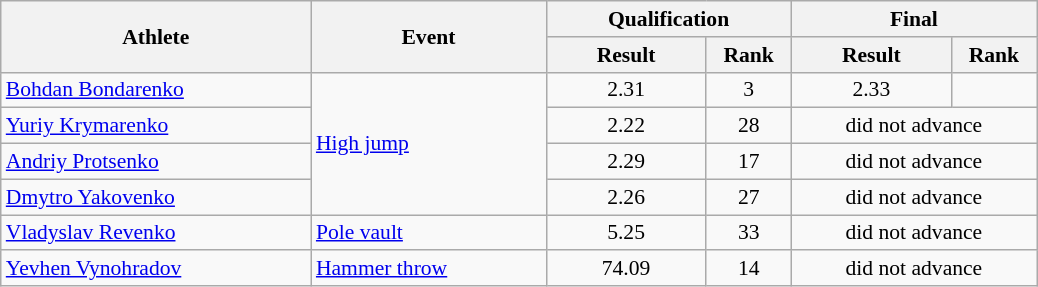<table class=wikitable style="font-size:90%;">
<tr>
<th rowspan="2" width=200>Athlete</th>
<th rowspan="2" width=150>Event</th>
<th colspan="2" width=150>Qualification</th>
<th colspan="2" width=150>Final</th>
</tr>
<tr>
<th width=100>Result</th>
<th width=50>Rank</th>
<th width=100>Result</th>
<th width=50>Rank</th>
</tr>
<tr style=text-align:center>
<td style=text-align:left><a href='#'>Bohdan Bondarenko</a></td>
<td style=text-align:left rowspan=4><a href='#'>High jump</a></td>
<td>2.31</td>
<td>3</td>
<td>2.33</td>
<td></td>
</tr>
<tr style=text-align:center>
<td style=text-align:left><a href='#'>Yuriy Krymarenko</a></td>
<td>2.22</td>
<td>28</td>
<td colspan=2>did not advance</td>
</tr>
<tr style=text-align:center>
<td style=text-align:left><a href='#'>Andriy Protsenko</a></td>
<td>2.29</td>
<td>17</td>
<td colspan=2>did not advance</td>
</tr>
<tr style=text-align:center>
<td style=text-align:left><a href='#'>Dmytro Yakovenko</a></td>
<td>2.26</td>
<td>27</td>
<td colspan=2>did not advance</td>
</tr>
<tr style=text-align:center>
<td style=text-align:left><a href='#'>Vladyslav Revenko</a></td>
<td style=text-align:left><a href='#'>Pole vault</a></td>
<td>5.25</td>
<td>33</td>
<td colspan=2>did not advance</td>
</tr>
<tr style=text-align:center>
<td style=text-align:left><a href='#'>Yevhen Vynohradov</a></td>
<td style=text-align:left><a href='#'>Hammer throw</a></td>
<td>74.09</td>
<td>14</td>
<td colspan=2>did not advance</td>
</tr>
</table>
